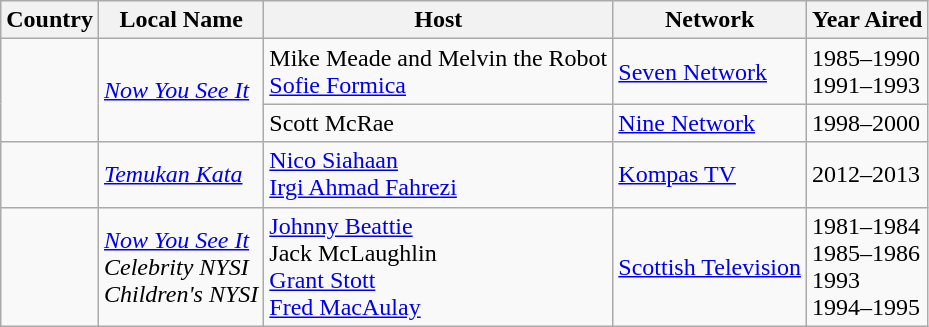<table class="wikitable">
<tr>
<th>Country</th>
<th>Local Name</th>
<th>Host</th>
<th>Network</th>
<th>Year Aired</th>
</tr>
<tr>
<td rowspan=2></td>
<td rowspan=2><em><a href='#'>Now You See It</a></em></td>
<td>Mike Meade and Melvin the Robot<br><a href='#'>Sofie Formica</a></td>
<td><a href='#'>Seven Network</a></td>
<td>1985–1990<br>1991–1993</td>
</tr>
<tr>
<td>Scott McRae</td>
<td><a href='#'>Nine Network</a></td>
<td>1998–2000</td>
</tr>
<tr>
<td></td>
<td><em><a href='#'>Temukan Kata</a></em></td>
<td><a href='#'>Nico Siahaan</a><br><a href='#'>Irgi Ahmad Fahrezi</a></td>
<td><a href='#'>Kompas TV</a></td>
<td>2012–2013</td>
</tr>
<tr>
<td> <br> </td>
<td><em><a href='#'>Now You See It</a><br>Celebrity NYSI<br>Children's NYSI</em></td>
<td><a href='#'>Johnny Beattie</a><br>Jack McLaughlin<br><a href='#'>Grant Stott</a><br><a href='#'>Fred MacAulay</a></td>
<td><a href='#'>Scottish Television</a></td>
<td>1981–1984<br>1985–1986<br>1993<br>1994–1995</td>
</tr>
</table>
